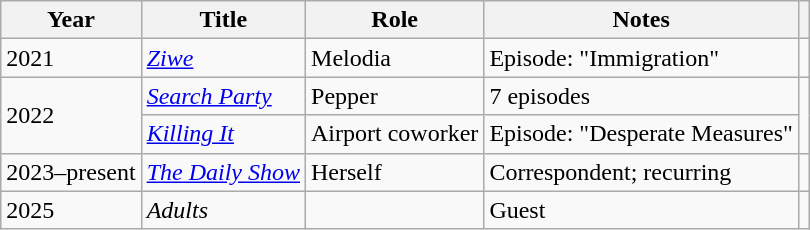<table class="wikitable sortable">
<tr>
<th>Year</th>
<th>Title</th>
<th>Role</th>
<th class="unsortable">Notes</th>
<th class="unsortable"></th>
</tr>
<tr>
<td>2021</td>
<td><em><a href='#'>Ziwe</a></em></td>
<td>Melodia</td>
<td>Episode: "Immigration"</td>
<td></td>
</tr>
<tr>
<td rowspan="2">2022</td>
<td><em><a href='#'>Search Party</a></em></td>
<td>Pepper</td>
<td>7 episodes</td>
<td rowspan="2"></td>
</tr>
<tr>
<td><em><a href='#'>Killing It</a></em></td>
<td>Airport coworker</td>
<td>Episode: "Desperate Measures"</td>
</tr>
<tr>
<td>2023–present</td>
<td><em><a href='#'>The Daily Show</a></em></td>
<td>Herself</td>
<td>Correspondent; recurring</td>
<td></td>
</tr>
<tr>
<td>2025</td>
<td><em>Adults</em></td>
<td></td>
<td>Guest</td>
<td></td>
</tr>
</table>
